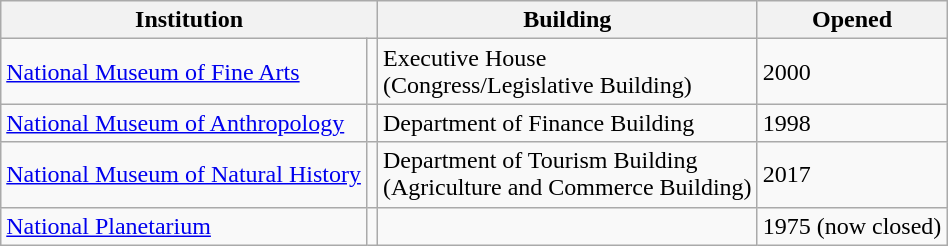<table class="wikitable">
<tr>
<th colspan=2>Institution</th>
<th>Building</th>
<th>Opened</th>
</tr>
<tr>
<td><a href='#'>National Museum of Fine Arts</a></td>
<td></td>
<td>Executive House<br>(Congress/Legislative Building)</td>
<td>2000</td>
</tr>
<tr>
<td><a href='#'>National Museum of Anthropology</a></td>
<td></td>
<td>Department of Finance Building</td>
<td>1998</td>
</tr>
<tr>
<td><a href='#'>National Museum of Natural History</a></td>
<td></td>
<td>Department of Tourism Building<br>(Agriculture and Commerce Building)</td>
<td>2017</td>
</tr>
<tr>
<td><a href='#'>National Planetarium</a></td>
<td></td>
<td></td>
<td>1975 (now closed)</td>
</tr>
</table>
